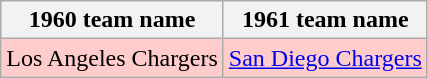<table class="wikitable">
<tr>
<th>1960 team name</th>
<th>1961 team name</th>
</tr>
<tr>
<td style="background-color: #FFCCCC;">Los Angeles Chargers</td>
<td style="background-color: #FFCCCC;"><a href='#'>San Diego Chargers</a></td>
</tr>
</table>
